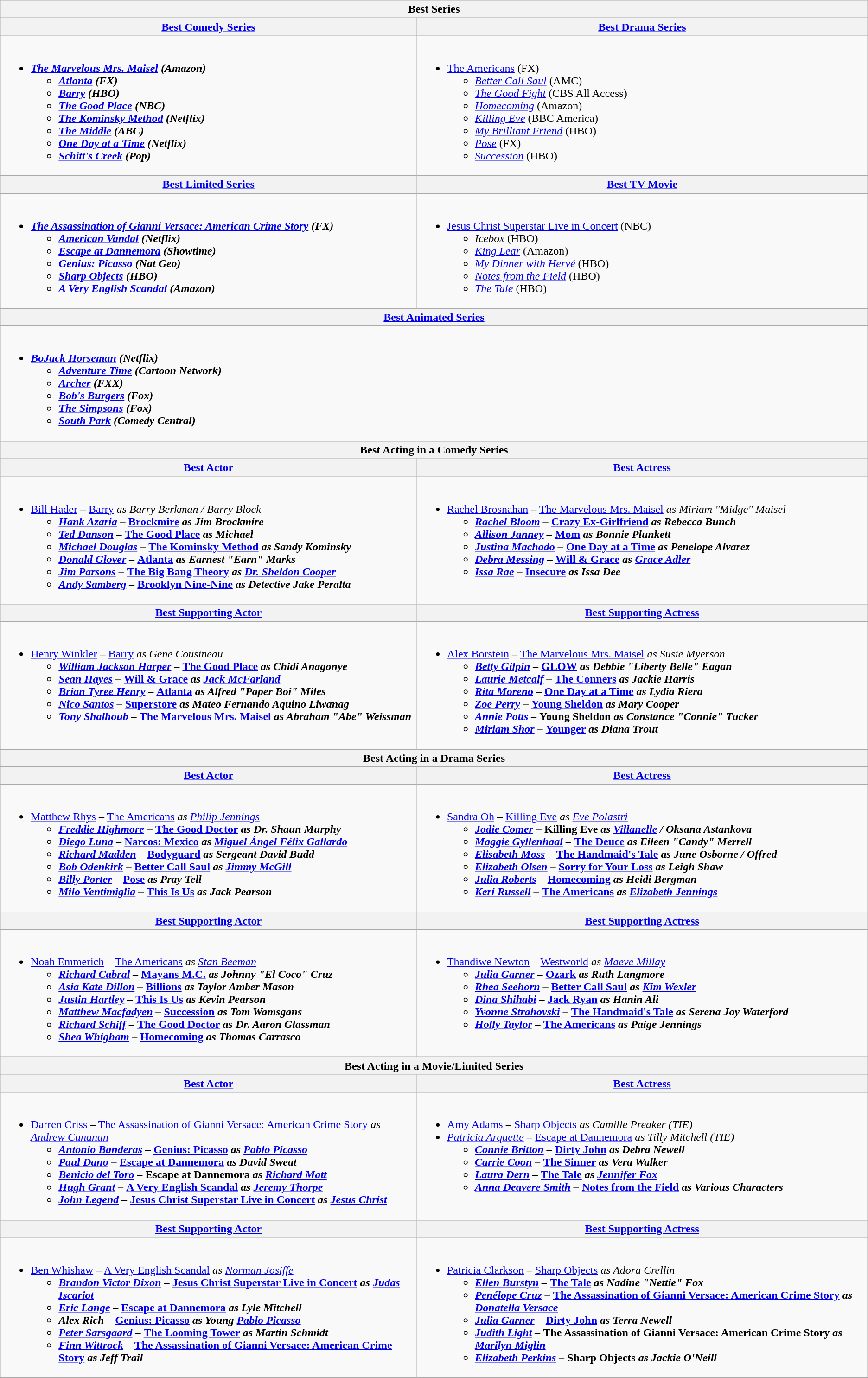<table class=wikitable style="width=72%">
<tr>
<th colspan="2">Best Series</th>
</tr>
<tr>
<th style="width=50%"><a href='#'>Best Comedy Series</a></th>
<th style="width=50%"><a href='#'>Best Drama Series</a></th>
</tr>
<tr>
<td valign="top"><br><ul><li><strong><em><a href='#'>The Marvelous Mrs. Maisel</a><em> (Amazon)<strong><ul><li></em><a href='#'>Atlanta</a><em> (FX)</li><li></em><a href='#'>Barry</a><em> (HBO)</li><li></em><a href='#'>The Good Place</a><em> (NBC)</li><li></em><a href='#'>The Kominsky Method</a><em> (Netflix)</li><li></em><a href='#'>The Middle</a><em> (ABC)</li><li></em><a href='#'>One Day at a Time</a><em> (Netflix)</li><li></em><a href='#'>Schitt's Creek</a><em> (Pop)</li></ul></li></ul></td>
<td valign="top"><br><ul><li></em></strong><a href='#'>The Americans</a></em> (FX)</strong><ul><li><em><a href='#'>Better Call Saul</a></em> (AMC)</li><li><em><a href='#'>The Good Fight</a></em> (CBS All Access)</li><li><em><a href='#'>Homecoming</a></em> (Amazon)</li><li><em><a href='#'>Killing Eve</a></em> (BBC America)</li><li><em><a href='#'>My Brilliant Friend</a></em> (HBO)</li><li><em><a href='#'>Pose</a></em> (FX)</li><li><em><a href='#'>Succession</a></em> (HBO)</li></ul></li></ul></td>
</tr>
<tr>
<th><a href='#'>Best Limited Series</a></th>
<th><a href='#'>Best TV Movie</a></th>
</tr>
<tr>
<td valign="top"><br><ul><li><strong><em><a href='#'>The Assassination of Gianni Versace: American Crime Story</a><em> (FX)<strong><ul><li></em><a href='#'>American Vandal</a><em> (Netflix)</li><li></em><a href='#'>Escape at Dannemora</a><em> (Showtime)</li><li></em><a href='#'>Genius: Picasso</a><em> (Nat Geo)</li><li></em><a href='#'>Sharp Objects</a><em> (HBO)</li><li></em><a href='#'>A Very English Scandal</a><em> (Amazon)</li></ul></li></ul></td>
<td valign="top"><br><ul><li></em></strong><a href='#'>Jesus Christ Superstar Live in Concert</a></em> (NBC)</strong><ul><li><em>Icebox</em> (HBO)</li><li><em><a href='#'>King Lear</a></em> (Amazon)</li><li><em><a href='#'>My Dinner with Hervé</a></em> (HBO)</li><li><em><a href='#'>Notes from the Field</a></em> (HBO)</li><li><em><a href='#'>The Tale</a></em> (HBO)</li></ul></li></ul></td>
</tr>
<tr>
<th colspan="2"><a href='#'>Best Animated Series</a></th>
</tr>
<tr>
<td valign="top" colspan="2"><br><ul><li><strong><em><a href='#'>BoJack Horseman</a><em> (Netflix)<strong><ul><li></em><a href='#'>Adventure Time</a><em> (Cartoon Network)</li><li></em><a href='#'>Archer</a><em> (FXX)</li><li></em><a href='#'>Bob's Burgers</a><em> (Fox)</li><li></em><a href='#'>The Simpsons</a><em> (Fox)</li><li></em><a href='#'>South Park</a><em> (Comedy Central)</li></ul></li></ul></td>
</tr>
<tr>
<th colspan="2">Best Acting in a Comedy Series</th>
</tr>
<tr>
<th><a href='#'>Best Actor</a></th>
<th><a href='#'>Best Actress</a></th>
</tr>
<tr>
<td valign="top"><br><ul><li></strong><a href='#'>Bill Hader</a> – </em><a href='#'>Barry</a><em> as Barry Berkman / Barry Block<strong><ul><li><a href='#'>Hank Azaria</a> – </em><a href='#'>Brockmire</a><em> as Jim Brockmire</li><li><a href='#'>Ted Danson</a> – </em><a href='#'>The Good Place</a><em> as Michael</li><li><a href='#'>Michael Douglas</a> – </em><a href='#'>The Kominsky Method</a><em> as Sandy Kominsky</li><li><a href='#'>Donald Glover</a> – </em><a href='#'>Atlanta</a><em> as Earnest "Earn" Marks</li><li><a href='#'>Jim Parsons</a> – </em><a href='#'>The Big Bang Theory</a><em> as <a href='#'>Dr. Sheldon Cooper</a></li><li><a href='#'>Andy Samberg</a> – </em><a href='#'>Brooklyn Nine-Nine</a><em> as Detective Jake Peralta</li></ul></li></ul></td>
<td valign="top"><br><ul><li></strong><a href='#'>Rachel Brosnahan</a> – </em><a href='#'>The Marvelous Mrs. Maisel</a><em> as Miriam "Midge" Maisel<strong><ul><li><a href='#'>Rachel Bloom</a> – </em><a href='#'>Crazy Ex-Girlfriend</a><em> as Rebecca Bunch</li><li><a href='#'>Allison Janney</a> – </em><a href='#'>Mom</a><em> as Bonnie Plunkett</li><li><a href='#'>Justina Machado</a> – </em><a href='#'>One Day at a Time</a><em> as Penelope Alvarez</li><li><a href='#'>Debra Messing</a> – </em><a href='#'>Will & Grace</a><em> as <a href='#'>Grace Adler</a></li><li><a href='#'>Issa Rae</a> – </em><a href='#'>Insecure</a><em> as Issa Dee</li></ul></li></ul></td>
</tr>
<tr>
<th><a href='#'>Best Supporting Actor</a></th>
<th><a href='#'>Best Supporting Actress</a></th>
</tr>
<tr>
<td valign="top"><br><ul><li></strong><a href='#'>Henry Winkler</a> – </em><a href='#'>Barry</a><em> as Gene Cousineau<strong><ul><li><a href='#'>William Jackson Harper</a> – </em><a href='#'>The Good Place</a><em> as Chidi Anagonye</li><li><a href='#'>Sean Hayes</a> – </em><a href='#'>Will & Grace</a><em> as <a href='#'>Jack McFarland</a></li><li><a href='#'>Brian Tyree Henry</a> – </em><a href='#'>Atlanta</a><em> as Alfred "Paper Boi" Miles</li><li><a href='#'>Nico Santos</a> – </em><a href='#'>Superstore</a><em> as Mateo Fernando Aquino Liwanag</li><li><a href='#'>Tony Shalhoub</a> – </em><a href='#'>The Marvelous Mrs. Maisel</a><em> as Abraham "Abe" Weissman</li></ul></li></ul></td>
<td valign="top"><br><ul><li></strong><a href='#'>Alex Borstein</a> – </em><a href='#'>The Marvelous Mrs. Maisel</a><em> as Susie Myerson<strong><ul><li><a href='#'>Betty Gilpin</a> – </em><a href='#'>GLOW</a><em> as Debbie "Liberty Belle" Eagan</li><li><a href='#'>Laurie Metcalf</a> – </em><a href='#'>The Conners</a><em> as Jackie Harris</li><li><a href='#'>Rita Moreno</a> – </em><a href='#'>One Day at a Time</a><em> as Lydia Riera</li><li><a href='#'>Zoe Perry</a> – </em><a href='#'>Young Sheldon</a><em> as Mary Cooper</li><li><a href='#'>Annie Potts</a> – </em>Young Sheldon<em> as Constance "Connie" Tucker</li><li><a href='#'>Miriam Shor</a> – </em><a href='#'>Younger</a><em> as Diana Trout</li></ul></li></ul></td>
</tr>
<tr>
<th colspan="2">Best Acting in a Drama Series</th>
</tr>
<tr>
<th><a href='#'>Best Actor</a></th>
<th><a href='#'>Best Actress</a></th>
</tr>
<tr>
<td valign="top"><br><ul><li></strong><a href='#'>Matthew Rhys</a> – </em><a href='#'>The Americans</a><em> as <a href='#'>Philip Jennings</a><strong><ul><li><a href='#'>Freddie Highmore</a> – </em><a href='#'>The Good Doctor</a><em> as Dr. Shaun Murphy</li><li><a href='#'>Diego Luna</a> – </em><a href='#'>Narcos: Mexico</a><em> as <a href='#'>Miguel Ángel Félix Gallardo</a></li><li><a href='#'>Richard Madden</a> – </em><a href='#'>Bodyguard</a><em> as Sergeant David Budd</li><li><a href='#'>Bob Odenkirk</a> – </em><a href='#'>Better Call Saul</a><em> as <a href='#'>Jimmy McGill</a></li><li><a href='#'>Billy Porter</a> – </em><a href='#'>Pose</a><em> as Pray Tell</li><li><a href='#'>Milo Ventimiglia</a> – </em><a href='#'>This Is Us</a><em> as Jack Pearson</li></ul></li></ul></td>
<td valign="top"><br><ul><li></strong><a href='#'>Sandra Oh</a> – </em><a href='#'>Killing Eve</a><em> as <a href='#'>Eve Polastri</a><strong><ul><li><a href='#'>Jodie Comer</a> – </em>Killing Eve<em> as <a href='#'>Villanelle</a> / Oksana Astankova</li><li><a href='#'>Maggie Gyllenhaal</a> – </em><a href='#'>The Deuce</a><em> as Eileen "Candy" Merrell</li><li><a href='#'>Elisabeth Moss</a> – </em><a href='#'>The Handmaid's Tale</a><em> as June Osborne / Offred</li><li><a href='#'>Elizabeth Olsen</a> – </em><a href='#'>Sorry for Your Loss</a><em> as Leigh Shaw</li><li><a href='#'>Julia Roberts</a> – </em><a href='#'>Homecoming</a><em> as Heidi Bergman</li><li><a href='#'>Keri Russell</a> – </em><a href='#'>The Americans</a><em> as <a href='#'>Elizabeth Jennings</a></li></ul></li></ul></td>
</tr>
<tr>
<th><a href='#'>Best Supporting Actor</a></th>
<th><a href='#'>Best Supporting Actress</a></th>
</tr>
<tr>
<td valign="top"><br><ul><li></strong><a href='#'>Noah Emmerich</a> – </em><a href='#'>The Americans</a><em> as <a href='#'>Stan Beeman</a><strong><ul><li><a href='#'>Richard Cabral</a> – </em><a href='#'>Mayans M.C.</a><em> as Johnny "El Coco" Cruz</li><li><a href='#'>Asia Kate Dillon</a> – </em><a href='#'>Billions</a><em> as Taylor Amber Mason</li><li><a href='#'>Justin Hartley</a> – </em><a href='#'>This Is Us</a><em> as Kevin Pearson</li><li><a href='#'>Matthew Macfadyen</a> – </em><a href='#'>Succession</a><em> as Tom Wamsgans</li><li><a href='#'>Richard Schiff</a> – </em><a href='#'>The Good Doctor</a><em> as Dr. Aaron Glassman</li><li><a href='#'>Shea Whigham</a> – </em><a href='#'>Homecoming</a><em> as Thomas Carrasco</li></ul></li></ul></td>
<td valign="top"><br><ul><li></strong><a href='#'>Thandiwe Newton</a> – </em><a href='#'>Westworld</a><em> as <a href='#'>Maeve Millay</a><strong><ul><li><a href='#'>Julia Garner</a> – </em><a href='#'>Ozark</a><em> as Ruth Langmore</li><li><a href='#'>Rhea Seehorn</a> – </em><a href='#'>Better Call Saul</a><em> as <a href='#'>Kim Wexler</a></li><li><a href='#'>Dina Shihabi</a> – </em><a href='#'>Jack Ryan</a><em> as Hanin Ali</li><li><a href='#'>Yvonne Strahovski</a> – </em><a href='#'>The Handmaid's Tale</a><em> as Serena Joy Waterford</li><li><a href='#'>Holly Taylor</a> – </em><a href='#'>The Americans</a><em> as Paige Jennings</li></ul></li></ul></td>
</tr>
<tr>
<th colspan="2">Best Acting in a Movie/Limited Series</th>
</tr>
<tr>
<th><a href='#'>Best Actor</a></th>
<th><a href='#'>Best Actress</a></th>
</tr>
<tr>
<td valign="top"><br><ul><li></strong><a href='#'>Darren Criss</a> – </em><a href='#'>The Assassination of Gianni Versace: American Crime Story</a><em> as <a href='#'>Andrew Cunanan</a><strong><ul><li><a href='#'>Antonio Banderas</a> – </em><a href='#'>Genius: Picasso</a><em> as <a href='#'>Pablo Picasso</a></li><li><a href='#'>Paul Dano</a> – </em><a href='#'>Escape at Dannemora</a><em> as David Sweat</li><li><a href='#'>Benicio del Toro</a> – </em>Escape at Dannemora<em> as <a href='#'>Richard Matt</a></li><li><a href='#'>Hugh Grant</a> – </em><a href='#'>A Very English Scandal</a><em> as <a href='#'>Jeremy Thorpe</a></li><li><a href='#'>John Legend</a> – </em><a href='#'>Jesus Christ Superstar Live in Concert</a><em> as <a href='#'>Jesus Christ</a></li></ul></li></ul></td>
<td valign="top"><br><ul><li></strong><a href='#'>Amy Adams</a> – </em><a href='#'>Sharp Objects</a><em> as Camille Preaker (TIE)<strong></li><li></strong><a href='#'>Patricia Arquette</a> – </em><a href='#'>Escape at Dannemora</a><em> as Tilly Mitchell (TIE)<strong><ul><li><a href='#'>Connie Britton</a> – </em><a href='#'>Dirty John</a><em> as Debra Newell</li><li><a href='#'>Carrie Coon</a> – </em><a href='#'>The Sinner</a><em> as Vera Walker</li><li><a href='#'>Laura Dern</a> – </em><a href='#'>The Tale</a><em> as <a href='#'>Jennifer Fox</a></li><li><a href='#'>Anna Deavere Smith</a> – </em><a href='#'>Notes from the Field</a><em> as Various Characters</li></ul></li></ul></td>
</tr>
<tr>
<th><a href='#'>Best Supporting Actor</a></th>
<th><a href='#'>Best Supporting Actress</a></th>
</tr>
<tr>
<td valign="top"><br><ul><li></strong><a href='#'>Ben Whishaw</a> – </em><a href='#'>A Very English Scandal</a><em> as <a href='#'>Norman Josiffe</a><strong><ul><li><a href='#'>Brandon Victor Dixon</a> – </em><a href='#'>Jesus Christ Superstar Live in Concert</a><em> as <a href='#'>Judas Iscariot</a></li><li><a href='#'>Eric Lange</a> – </em><a href='#'>Escape at Dannemora</a><em> as Lyle Mitchell</li><li>Alex Rich – </em><a href='#'>Genius: Picasso</a><em> as Young <a href='#'>Pablo Picasso</a></li><li><a href='#'>Peter Sarsgaard</a> – </em><a href='#'>The Looming Tower</a><em> as Martin Schmidt</li><li><a href='#'>Finn Wittrock</a> – </em><a href='#'>The Assassination of Gianni Versace: American Crime Story</a><em> as Jeff Trail</li></ul></li></ul></td>
<td valign="top"><br><ul><li></strong><a href='#'>Patricia Clarkson</a> – </em><a href='#'>Sharp Objects</a><em> as Adora Crellin<strong><ul><li><a href='#'>Ellen Burstyn</a> – </em><a href='#'>The Tale</a><em> as Nadine "Nettie" Fox</li><li><a href='#'>Penélope Cruz</a> – </em><a href='#'>The Assassination of Gianni Versace: American Crime Story</a><em> as <a href='#'>Donatella Versace</a></li><li><a href='#'>Julia Garner</a> – </em><a href='#'>Dirty John</a><em> as Terra Newell</li><li><a href='#'>Judith Light</a> – </em>The Assassination of Gianni Versace: American Crime Story<em> as <a href='#'>Marilyn Miglin</a></li><li><a href='#'>Elizabeth Perkins</a> – </em>Sharp Objects<em> as Jackie O'Neill</li></ul></li></ul></td>
</tr>
</table>
